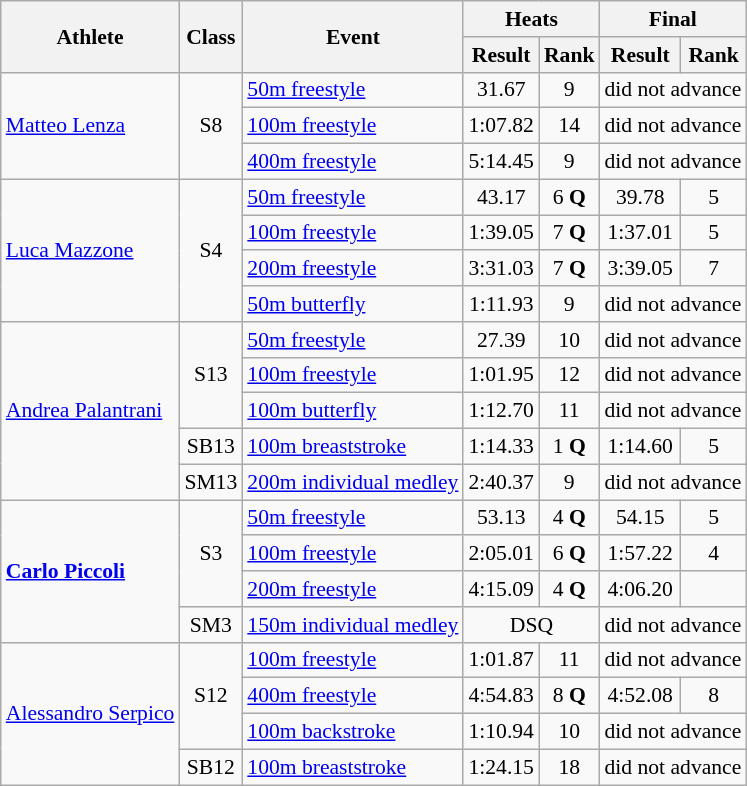<table class=wikitable style="font-size:90%">
<tr>
<th rowspan="2">Athlete</th>
<th rowspan="2">Class</th>
<th rowspan="2">Event</th>
<th colspan="2">Heats</th>
<th colspan="2">Final</th>
</tr>
<tr>
<th>Result</th>
<th>Rank</th>
<th>Result</th>
<th>Rank</th>
</tr>
<tr>
<td rowspan="3"><a href='#'>Matteo Lenza</a></td>
<td rowspan="3" style="text-align:center;">S8</td>
<td><a href='#'>50m freestyle</a></td>
<td style="text-align:center;">31.67</td>
<td style="text-align:center;">9</td>
<td style="text-align:center;" colspan="2">did not advance</td>
</tr>
<tr>
<td><a href='#'>100m freestyle</a></td>
<td style="text-align:center;">1:07.82</td>
<td style="text-align:center;">14</td>
<td style="text-align:center;" colspan="2">did not advance</td>
</tr>
<tr>
<td><a href='#'>400m freestyle</a></td>
<td style="text-align:center;">5:14.45</td>
<td style="text-align:center;">9</td>
<td style="text-align:center;" colspan="2">did not advance</td>
</tr>
<tr>
<td rowspan="4"><a href='#'>Luca Mazzone</a></td>
<td rowspan="4" style="text-align:center;">S4</td>
<td><a href='#'>50m freestyle</a></td>
<td style="text-align:center;">43.17</td>
<td style="text-align:center;">6 <strong>Q</strong></td>
<td style="text-align:center;">39.78</td>
<td style="text-align:center;">5</td>
</tr>
<tr>
<td><a href='#'>100m freestyle</a></td>
<td style="text-align:center;">1:39.05</td>
<td style="text-align:center;">7 <strong>Q</strong></td>
<td style="text-align:center;">1:37.01</td>
<td style="text-align:center;">5</td>
</tr>
<tr>
<td><a href='#'>200m freestyle</a></td>
<td style="text-align:center;">3:31.03</td>
<td style="text-align:center;">7 <strong>Q</strong></td>
<td style="text-align:center;">3:39.05</td>
<td style="text-align:center;">7</td>
</tr>
<tr>
<td><a href='#'>50m butterfly</a></td>
<td style="text-align:center;">1:11.93</td>
<td style="text-align:center;">9</td>
<td style="text-align:center;" colspan="2">did not advance</td>
</tr>
<tr>
<td rowspan="5"><a href='#'>Andrea Palantrani</a></td>
<td rowspan="3" style="text-align:center;">S13</td>
<td><a href='#'>50m freestyle</a></td>
<td style="text-align:center;">27.39</td>
<td style="text-align:center;">10</td>
<td style="text-align:center;" colspan="2">did not advance</td>
</tr>
<tr>
<td><a href='#'>100m freestyle</a></td>
<td style="text-align:center;">1:01.95</td>
<td style="text-align:center;">12</td>
<td style="text-align:center;" colspan="2">did not advance</td>
</tr>
<tr>
<td><a href='#'>100m butterfly</a></td>
<td style="text-align:center;">1:12.70</td>
<td style="text-align:center;">11</td>
<td style="text-align:center;" colspan="2">did not advance</td>
</tr>
<tr>
<td style="text-align:center;">SB13</td>
<td><a href='#'>100m breaststroke</a></td>
<td style="text-align:center;">1:14.33</td>
<td style="text-align:center;">1 <strong>Q</strong></td>
<td style="text-align:center;">1:14.60</td>
<td style="text-align:center;">5</td>
</tr>
<tr>
<td style="text-align:center;">SM13</td>
<td><a href='#'>200m individual medley</a></td>
<td style="text-align:center;">2:40.37</td>
<td style="text-align:center;">9</td>
<td style="text-align:center;" colspan="2">did not advance</td>
</tr>
<tr>
<td rowspan="4"><strong><a href='#'>Carlo Piccoli</a></strong></td>
<td rowspan="3" style="text-align:center;">S3</td>
<td><a href='#'>50m freestyle</a></td>
<td style="text-align:center;">53.13</td>
<td style="text-align:center;">4 <strong>Q</strong></td>
<td style="text-align:center;">54.15</td>
<td style="text-align:center;">5</td>
</tr>
<tr>
<td><a href='#'>100m freestyle</a></td>
<td style="text-align:center;">2:05.01</td>
<td style="text-align:center;">6 <strong>Q</strong></td>
<td style="text-align:center;">1:57.22</td>
<td style="text-align:center;">4</td>
</tr>
<tr>
<td><a href='#'>200m freestyle</a></td>
<td style="text-align:center;">4:15.09</td>
<td style="text-align:center;">4 <strong>Q</strong></td>
<td style="text-align:center;">4:06.20</td>
<td style="text-align:center;"></td>
</tr>
<tr>
<td style="text-align:center;">SM3</td>
<td><a href='#'>150m individual medley</a></td>
<td style="text-align:center;" colspan="2">DSQ</td>
<td style="text-align:center;" colspan="2">did not advance</td>
</tr>
<tr>
<td rowspan="4"><a href='#'>Alessandro Serpico</a></td>
<td rowspan="3" style="text-align:center;">S12</td>
<td><a href='#'>100m freestyle</a></td>
<td style="text-align:center;">1:01.87</td>
<td style="text-align:center;">11</td>
<td style="text-align:center;" colspan="2">did not advance</td>
</tr>
<tr>
<td><a href='#'>400m freestyle</a></td>
<td style="text-align:center;">4:54.83</td>
<td style="text-align:center;">8 <strong>Q</strong></td>
<td style="text-align:center;">4:52.08</td>
<td style="text-align:center;">8</td>
</tr>
<tr>
<td><a href='#'>100m backstroke</a></td>
<td style="text-align:center;">1:10.94</td>
<td style="text-align:center;">10</td>
<td style="text-align:center;" colspan="2">did not advance</td>
</tr>
<tr>
<td style="text-align:center;">SB12</td>
<td><a href='#'>100m breaststroke</a></td>
<td style="text-align:center;">1:24.15</td>
<td style="text-align:center;">18</td>
<td style="text-align:center;" colspan="2">did not advance</td>
</tr>
</table>
